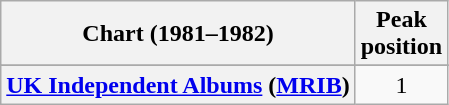<table class="wikitable sortable plainrowheaders" style="text-align:center">
<tr>
<th scope="col">Chart (1981–1982)</th>
<th scope="col">Peak<br>position</th>
</tr>
<tr>
</tr>
<tr>
</tr>
<tr>
<th scope="row"><a href='#'>UK Independent Albums</a> (<a href='#'>MRIB</a>)</th>
<td>1</td>
</tr>
</table>
